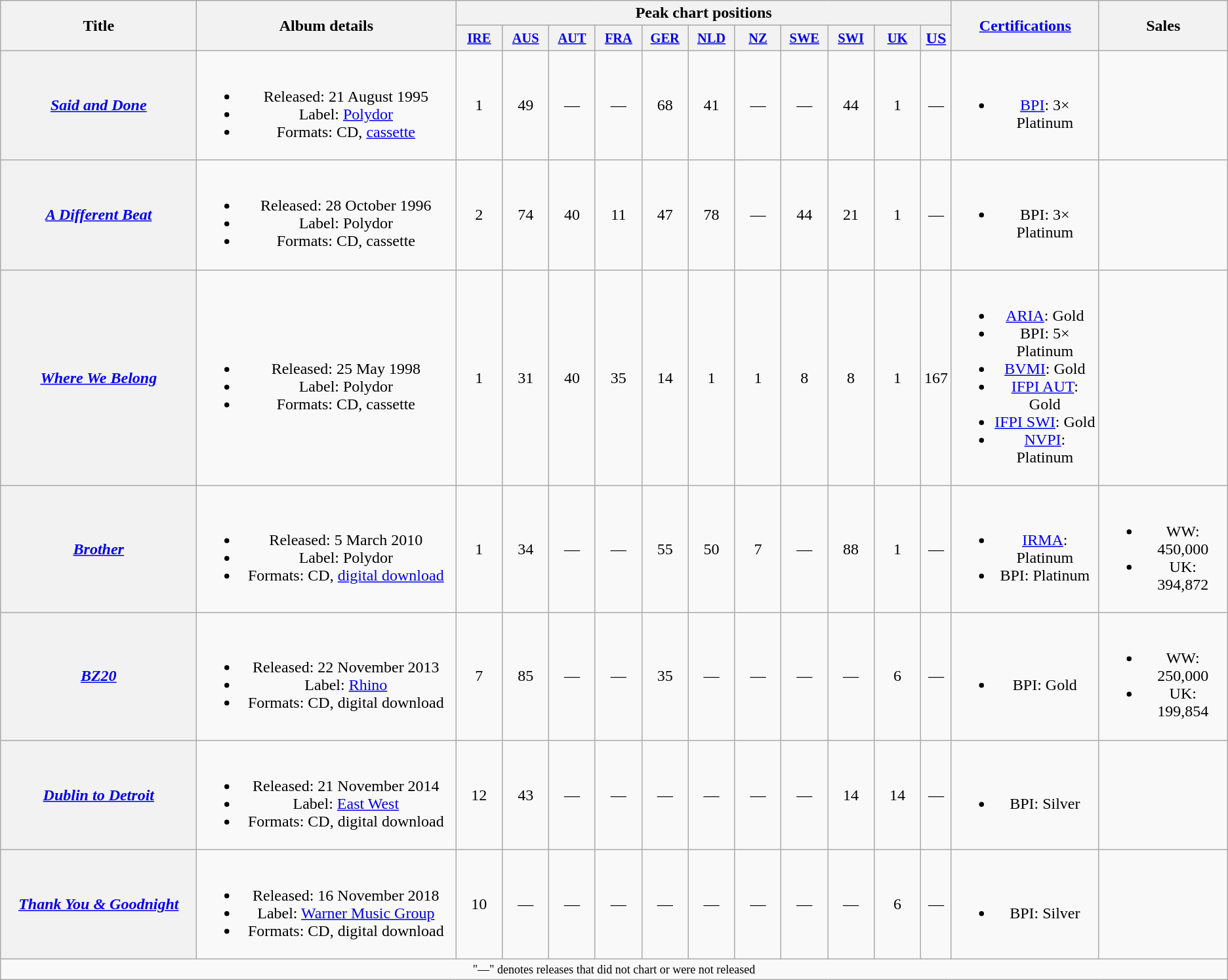<table class="wikitable plainrowheaders" style="text-align:center;">
<tr>
<th scope="col" rowspan="2" style="width:12em;">Title</th>
<th scope="col" rowspan="2" style="width:16em;">Album details</th>
<th scope="col" colspan="11">Peak chart positions</th>
<th rowspan="2" scope="col"><a href='#'>Certifications</a></th>
<th scope="col" rowspan="2">Sales</th>
</tr>
<tr>
<th scope="col" style="width:3em;font-size:85%;"><a href='#'>IRE</a><br></th>
<th scope="col" style="width:3em;font-size:85%;"><a href='#'>AUS</a><br></th>
<th scope="col" style="width:3em;font-size:85%;"><a href='#'>AUT</a><br></th>
<th scope="col" style="width:3em;font-size:85%;"><a href='#'>FRA</a><br></th>
<th scope="col" style="width:3em;font-size:85%;"><a href='#'>GER</a><br></th>
<th scope="col" style="width:3em;font-size:85%;"><a href='#'>NLD</a><br></th>
<th scope="col" style="width:3em;font-size:85%;"><a href='#'>NZ</a><br></th>
<th scope="col" style="width:3em;font-size:85%;"><a href='#'>SWE</a><br></th>
<th scope="col" style="width:3em;font-size:85%;"><a href='#'>SWI</a><br></th>
<th scope="col" style="width:3em;font-size:85%;"><a href='#'>UK</a><br></th>
<th><a href='#'>US</a><br></th>
</tr>
<tr>
<th scope="row"><em><a href='#'>Said and Done</a></em></th>
<td><br><ul><li>Released: 21 August 1995</li><li>Label: <a href='#'>Polydor</a></li><li>Formats: CD, <a href='#'>cassette</a></li></ul></td>
<td>1</td>
<td>49</td>
<td>—</td>
<td>—</td>
<td>68</td>
<td>41</td>
<td>—</td>
<td>—</td>
<td>44</td>
<td>1</td>
<td>—</td>
<td><br><ul><li><a href='#'>BPI</a>: 3× Platinum</li></ul></td>
<td></td>
</tr>
<tr>
<th scope="row"><em><a href='#'>A Different Beat</a></em></th>
<td><br><ul><li>Released: 28 October 1996</li><li>Label: Polydor</li><li>Formats: CD, cassette</li></ul></td>
<td>2</td>
<td>74</td>
<td>40</td>
<td>11</td>
<td>47</td>
<td>78</td>
<td>—</td>
<td>44</td>
<td>21</td>
<td>1</td>
<td>—</td>
<td><br><ul><li>BPI: 3× Platinum</li></ul></td>
<td></td>
</tr>
<tr>
<th scope="row"><em><a href='#'>Where We Belong</a></em></th>
<td><br><ul><li>Released: 25 May 1998</li><li>Label: Polydor</li><li>Formats: CD, cassette</li></ul></td>
<td>1</td>
<td>31</td>
<td>40</td>
<td>35</td>
<td>14</td>
<td>1</td>
<td>1</td>
<td>8</td>
<td>8</td>
<td>1</td>
<td>167</td>
<td><br><ul><li><a href='#'>ARIA</a>: Gold</li><li>BPI: 5× Platinum</li><li><a href='#'>BVMI</a>: Gold</li><li><a href='#'>IFPI AUT</a>: Gold</li><li><a href='#'>IFPI SWI</a>: Gold</li><li><a href='#'>NVPI</a>: Platinum</li></ul></td>
<td></td>
</tr>
<tr>
<th scope="row"><em><a href='#'>Brother</a></em></th>
<td><br><ul><li>Released: 5 March 2010</li><li>Label: Polydor</li><li>Formats: CD, <a href='#'>digital download</a></li></ul></td>
<td>1</td>
<td>34</td>
<td>—</td>
<td>—</td>
<td>55</td>
<td>50</td>
<td>7</td>
<td>—</td>
<td>88</td>
<td>1</td>
<td>—</td>
<td><br><ul><li><a href='#'>IRMA</a>: Platinum</li><li>BPI: Platinum</li></ul></td>
<td><br><ul><li>WW: 450,000</li><li>UK: 394,872</li></ul></td>
</tr>
<tr>
<th scope="row"><em><a href='#'>BZ20</a></em></th>
<td><br><ul><li>Released: 22 November 2013</li><li>Label: <a href='#'>Rhino</a></li><li>Formats: CD, digital download</li></ul></td>
<td>7</td>
<td>85</td>
<td>—</td>
<td>—</td>
<td>35</td>
<td>—</td>
<td>—</td>
<td>—</td>
<td>—</td>
<td>6</td>
<td>—</td>
<td><br><ul><li>BPI: Gold</li></ul></td>
<td><br><ul><li>WW: 250,000</li><li>UK: 199,854</li></ul></td>
</tr>
<tr>
<th scope="row"><em><a href='#'>Dublin to Detroit</a></em></th>
<td><br><ul><li>Released: 21 November 2014</li><li>Label: <a href='#'>East West</a></li><li>Formats: CD, digital download</li></ul></td>
<td>12</td>
<td>43</td>
<td>—</td>
<td>—</td>
<td>—</td>
<td>—</td>
<td>—</td>
<td>—</td>
<td>14</td>
<td>14</td>
<td>—</td>
<td><br><ul><li>BPI: Silver</li></ul></td>
<td></td>
</tr>
<tr>
<th scope="row"><em><a href='#'>Thank You & Goodnight</a></em></th>
<td><br><ul><li>Released: 16 November 2018</li><li>Label: <a href='#'>Warner Music Group</a></li><li>Formats: CD, digital download</li></ul></td>
<td>10</td>
<td>—</td>
<td>—</td>
<td>—</td>
<td>—</td>
<td>—</td>
<td>—</td>
<td>—</td>
<td>—</td>
<td>6</td>
<td>—</td>
<td><br><ul><li>BPI: Silver</li></ul></td>
<td></td>
</tr>
<tr>
<td colspan="15" style="font-size:9pt">"—" denotes releases that did not chart or were not released</td>
</tr>
</table>
